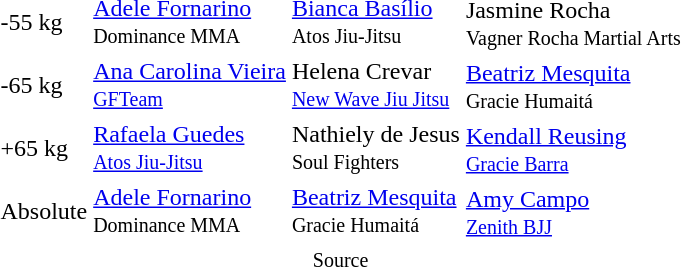<table>
<tr>
<td rowspan=2>-55 kg</td>
<td rowspan=2> <a href='#'>Adele Fornarino</a> <br><small>Dominance MMA</small></td>
<td rowspan=2> <a href='#'>Bianca Basílio</a><br><small>Atos Jiu-Jitsu</small></td>
</tr>
<tr>
<td> Jasmine Rocha<br><small>Vagner Rocha Martial Arts</small></td>
</tr>
<tr>
<td rowspan=2>-65 kg</td>
<td rowspan=2> <a href='#'>Ana Carolina Vieira</a><br><small><a href='#'>GFTeam</a></small></td>
<td rowspan=2> Helena Crevar<br><small><a href='#'>New Wave Jiu Jitsu</a></small></td>
</tr>
<tr>
<td> <a href='#'>Beatriz Mesquita</a><br><small>Gracie Humaitá</small></td>
</tr>
<tr>
<td rowspan=2>+65 kg</td>
<td rowspan=2> <a href='#'>Rafaela Guedes</a><br><small><a href='#'>Atos Jiu-Jitsu</a></small></td>
<td rowspan=2> Nathiely de Jesus<br><small>Soul Fighters</small></td>
</tr>
<tr>
<td> <a href='#'>Kendall Reusing </a><br><small><a href='#'>Gracie Barra</a></small></td>
</tr>
<tr>
<td rowspan=2>Absolute</td>
<td rowspan=2> <a href='#'>Adele Fornarino</a> <br><small>Dominance MMA</small></td>
<td rowspan=2> <a href='#'>Beatriz Mesquita</a><br><small>Gracie Humaitá</small></td>
</tr>
<tr>
<td> <a href='#'>Amy Campo</a><br><small><a href='#'>Zenith BJJ</a></small></td>
</tr>
<tr>
<td colspan=4 style="text-align:center;"><small>Source</small></td>
</tr>
<tr>
</tr>
</table>
